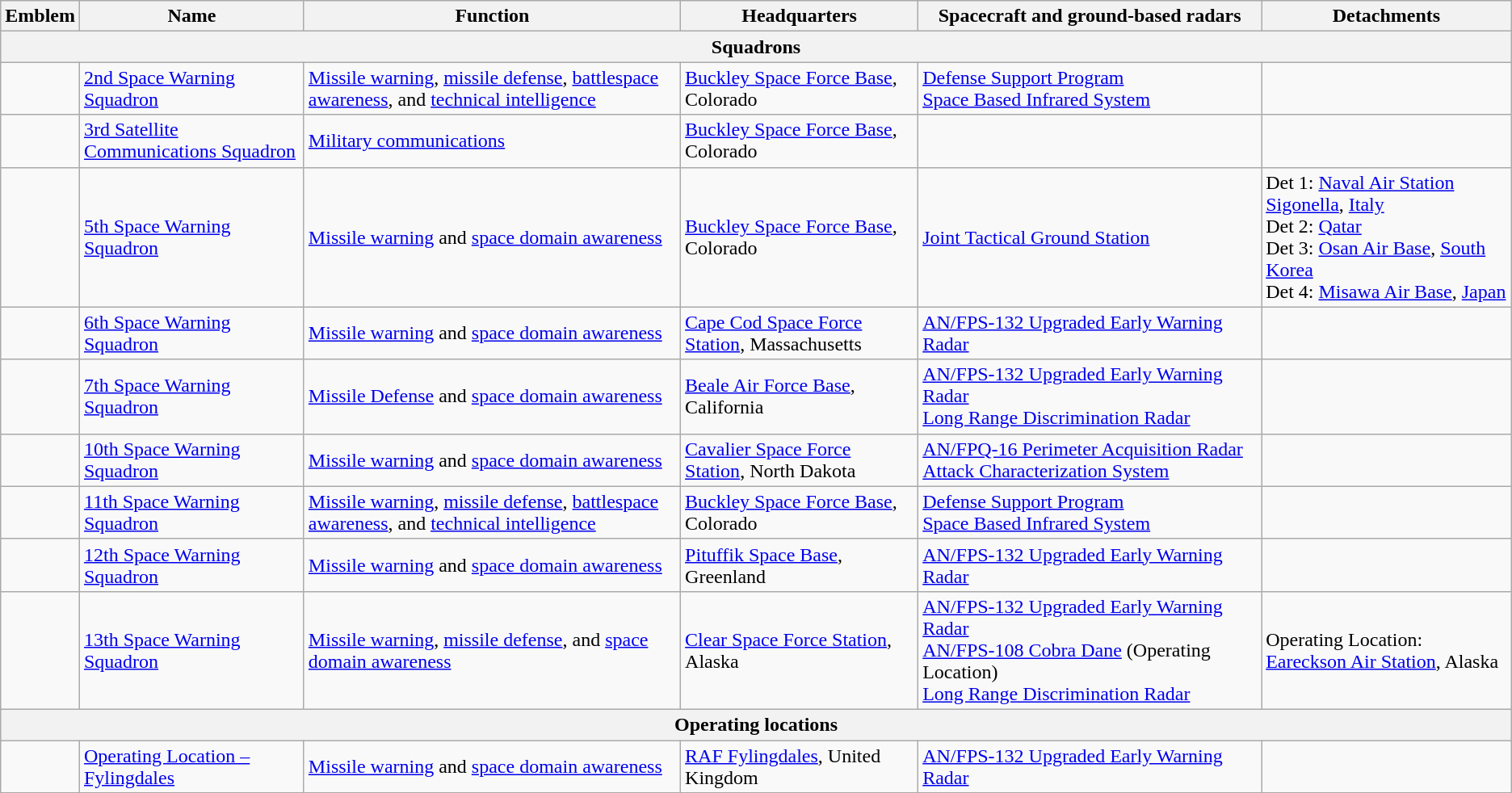<table class="wikitable">
<tr>
<th>Emblem</th>
<th>Name</th>
<th>Function</th>
<th>Headquarters</th>
<th>Spacecraft and ground-based radars</th>
<th>Detachments</th>
</tr>
<tr>
<th colspan=6>Squadrons</th>
</tr>
<tr>
<td></td>
<td><a href='#'>2nd Space Warning Squadron</a></td>
<td><a href='#'>Missile warning</a>, <a href='#'>missile defense</a>, <a href='#'>battlespace awareness</a>, and <a href='#'>technical intelligence</a></td>
<td><a href='#'>Buckley Space Force Base</a>, Colorado</td>
<td><a href='#'>Defense Support Program</a><br><a href='#'>Space Based Infrared System</a></td>
<td></td>
</tr>
<tr>
<td></td>
<td><a href='#'>3rd Satellite Communications Squadron</a></td>
<td><a href='#'>Military communications</a></td>
<td><a href='#'>Buckley Space Force Base</a>, Colorado</td>
<td></td>
<td></td>
</tr>
<tr>
<td></td>
<td><a href='#'>5th Space Warning Squadron</a></td>
<td><a href='#'>Missile warning</a> and <a href='#'>space domain awareness</a></td>
<td><a href='#'>Buckley Space Force Base</a>, Colorado</td>
<td><a href='#'>Joint Tactical Ground Station</a></td>
<td>Det 1: <a href='#'>Naval Air Station Sigonella</a>, <a href='#'>Italy</a> <br> Det 2: <a href='#'>Qatar</a> <br> Det 3: <a href='#'>Osan Air Base</a>, <a href='#'>South Korea</a> <br> Det 4: <a href='#'>Misawa Air Base</a>, <a href='#'>Japan</a></td>
</tr>
<tr>
<td></td>
<td><a href='#'>6th Space Warning Squadron</a></td>
<td><a href='#'>Missile warning</a> and <a href='#'>space domain awareness</a></td>
<td><a href='#'>Cape Cod Space Force Station</a>, Massachusetts</td>
<td><a href='#'>AN/FPS-132 Upgraded Early Warning Radar</a></td>
<td></td>
</tr>
<tr>
<td></td>
<td><a href='#'>7th Space Warning Squadron</a></td>
<td><a href='#'>Missile Defense</a> and <a href='#'>space domain awareness</a></td>
<td><a href='#'>Beale Air Force Base</a>, California</td>
<td><a href='#'>AN/FPS-132 Upgraded Early Warning Radar</a><br><a href='#'>Long Range Discrimination Radar</a></td>
<td></td>
</tr>
<tr>
<td></td>
<td><a href='#'>10th Space Warning Squadron</a></td>
<td><a href='#'>Missile warning</a> and <a href='#'>space domain awareness</a></td>
<td><a href='#'>Cavalier Space Force Station</a>, North Dakota</td>
<td><a href='#'>AN/FPQ-16 Perimeter Acquisition Radar Attack Characterization System</a></td>
<td></td>
</tr>
<tr>
<td></td>
<td><a href='#'>11th Space Warning Squadron</a></td>
<td><a href='#'>Missile warning</a>, <a href='#'>missile defense</a>, <a href='#'>battlespace awareness</a>, and <a href='#'>technical intelligence</a></td>
<td><a href='#'>Buckley Space Force Base</a>, Colorado</td>
<td><a href='#'>Defense Support Program</a><br><a href='#'>Space Based Infrared System</a></td>
<td></td>
</tr>
<tr>
<td></td>
<td><a href='#'>12th Space Warning Squadron</a></td>
<td><a href='#'>Missile warning</a> and <a href='#'>space domain awareness</a></td>
<td><a href='#'>Pituffik Space Base</a>, Greenland</td>
<td><a href='#'>AN/FPS-132 Upgraded Early Warning Radar</a></td>
<td></td>
</tr>
<tr>
<td></td>
<td><a href='#'>13th Space Warning Squadron</a></td>
<td><a href='#'>Missile warning</a>, <a href='#'>missile defense</a>, and <a href='#'>space domain awareness</a></td>
<td><a href='#'>Clear Space Force Station</a>, Alaska</td>
<td><a href='#'>AN/FPS-132 Upgraded Early Warning Radar</a><br><a href='#'>AN/FPS-108 Cobra Dane</a> (Operating Location)<br><a href='#'>Long Range Discrimination Radar</a></td>
<td>Operating Location: <a href='#'>Eareckson Air Station</a>, Alaska</td>
</tr>
<tr>
<th colspan=6>Operating locations</th>
</tr>
<tr>
<td></td>
<td><a href='#'>Operating Location – Fylingdales</a></td>
<td><a href='#'>Missile warning</a> and <a href='#'>space domain awareness</a></td>
<td><a href='#'>RAF Fylingdales</a>, United Kingdom</td>
<td><a href='#'>AN/FPS-132 Upgraded Early Warning Radar</a></td>
<td></td>
</tr>
<tr>
</tr>
</table>
